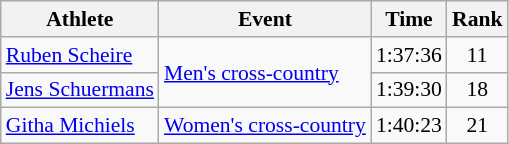<table class="wikitable" style="font-size:90%">
<tr>
<th>Athlete</th>
<th>Event</th>
<th>Time</th>
<th>Rank</th>
</tr>
<tr align=center>
<td align=left><a href='#'>Ruben Scheire</a></td>
<td align=left rowspan=2><a href='#'>Men's cross-country</a></td>
<td>1:37:36</td>
<td>11</td>
</tr>
<tr align=center>
<td align=left><a href='#'>Jens Schuermans</a></td>
<td>1:39:30</td>
<td>18</td>
</tr>
<tr align=center>
<td align=left><a href='#'>Githa Michiels</a></td>
<td align=left><a href='#'>Women's cross-country</a></td>
<td>1:40:23</td>
<td>21</td>
</tr>
</table>
